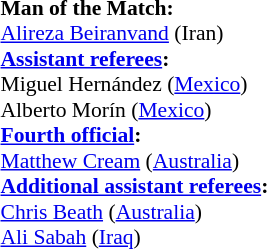<table style="width:100%; font-size:90%;">
<tr>
<td><br><strong>Man of the Match:</strong>
<br><a href='#'>Alireza Beiranvand</a> (Iran)<br><strong><a href='#'>Assistant referees</a>:</strong>
<br>Miguel Hernández (<a href='#'>Mexico</a>)
<br>Alberto Morín (<a href='#'>Mexico</a>)
<br><strong><a href='#'>Fourth official</a>:</strong>
<br><a href='#'>Matthew Cream</a> (<a href='#'>Australia</a>)
<br><strong><a href='#'>Additional assistant referees</a>:</strong>
<br><a href='#'>Chris Beath</a> (<a href='#'>Australia</a>)
<br><a href='#'>Ali Sabah</a> (<a href='#'>Iraq</a>)</td>
</tr>
</table>
